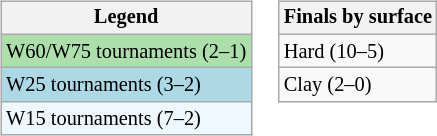<table>
<tr valign=top>
<td><br><table class="wikitable" style="font-size:85%">
<tr>
<th>Legend</th>
</tr>
<tr style="background:#addfad;">
<td>W60/W75 tournaments (2–1)</td>
</tr>
<tr style="background:lightblue;">
<td>W25 tournaments (3–2)</td>
</tr>
<tr style="background:#f0f8ff;">
<td>W15 tournaments (7–2)</td>
</tr>
</table>
</td>
<td><br><table class="wikitable" style="font-size:85%">
<tr>
<th>Finals by surface</th>
</tr>
<tr>
<td>Hard (10–5)</td>
</tr>
<tr>
<td>Clay (2–0)</td>
</tr>
</table>
</td>
</tr>
</table>
